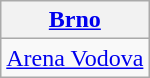<table class="wikitable" style="text-align=center">
<tr>
<th><strong><a href='#'>Brno</a></strong></th>
</tr>
<tr>
<td><a href='#'>Arena Vodova</a></td>
</tr>
</table>
